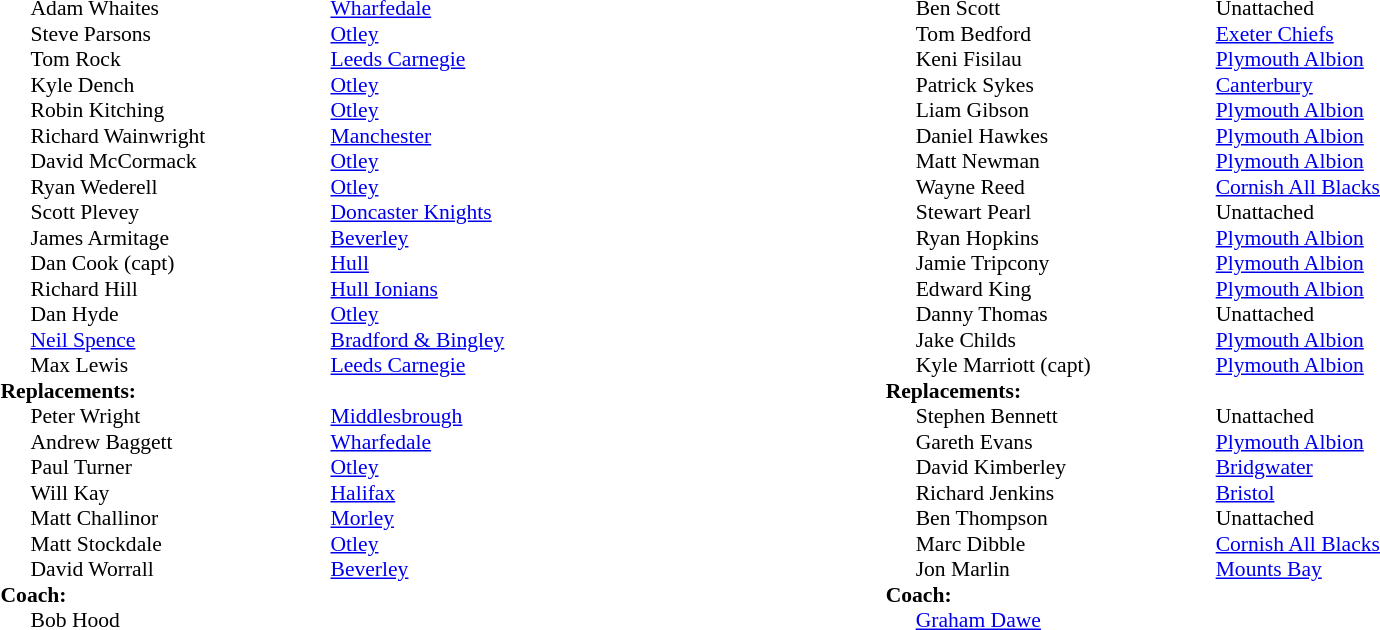<table width="80%">
<tr>
<td valign="top" width="50%"><br><table style="font-size: 90%" cellspacing="0" cellpadding="0">
<tr>
<th width="20"></th>
<th width="200"></th>
</tr>
<tr>
<td></td>
<td>Adam Whaites</td>
<td><a href='#'>Wharfedale</a></td>
</tr>
<tr>
<td></td>
<td>Steve Parsons</td>
<td><a href='#'>Otley</a></td>
</tr>
<tr>
<td></td>
<td>Tom Rock</td>
<td><a href='#'>Leeds Carnegie</a></td>
</tr>
<tr>
<td></td>
<td>Kyle Dench</td>
<td><a href='#'>Otley</a></td>
</tr>
<tr>
<td></td>
<td>Robin Kitching</td>
<td><a href='#'>Otley</a></td>
</tr>
<tr>
<td></td>
<td>Richard Wainwright</td>
<td><a href='#'>Manchester</a></td>
</tr>
<tr>
<td></td>
<td>David McCormack</td>
<td><a href='#'>Otley</a></td>
</tr>
<tr>
<td></td>
<td>Ryan Wederell</td>
<td><a href='#'>Otley</a></td>
</tr>
<tr>
<td></td>
<td>Scott Plevey</td>
<td><a href='#'>Doncaster Knights</a></td>
</tr>
<tr>
<td></td>
<td>James Armitage</td>
<td><a href='#'>Beverley</a></td>
</tr>
<tr>
<td></td>
<td>Dan Cook (capt)</td>
<td><a href='#'>Hull</a></td>
</tr>
<tr>
<td></td>
<td>Richard Hill</td>
<td><a href='#'>Hull Ionians</a></td>
</tr>
<tr>
<td></td>
<td>Dan Hyde</td>
<td><a href='#'>Otley</a></td>
</tr>
<tr>
<td></td>
<td><a href='#'>Neil Spence</a></td>
<td><a href='#'>Bradford & Bingley</a></td>
</tr>
<tr>
<td></td>
<td>Max Lewis</td>
<td><a href='#'>Leeds Carnegie</a></td>
</tr>
<tr>
<td colspan=3><strong>Replacements:</strong></td>
</tr>
<tr>
<td></td>
<td>Peter Wright</td>
<td><a href='#'>Middlesbrough</a></td>
</tr>
<tr>
<td></td>
<td>Andrew Baggett</td>
<td><a href='#'>Wharfedale</a></td>
</tr>
<tr>
<td></td>
<td>Paul Turner</td>
<td><a href='#'>Otley</a></td>
</tr>
<tr>
<td></td>
<td>Will Kay</td>
<td><a href='#'>Halifax</a></td>
</tr>
<tr>
<td></td>
<td>Matt Challinor</td>
<td><a href='#'>Morley</a></td>
</tr>
<tr>
<td></td>
<td>Matt Stockdale</td>
<td><a href='#'>Otley</a></td>
</tr>
<tr>
<td></td>
<td>David Worrall</td>
<td><a href='#'>Beverley</a></td>
</tr>
<tr>
<td colspan=3><strong>Coach:</strong></td>
</tr>
<tr>
<td></td>
<td>Bob Hood</td>
</tr>
</table>
</td>
<td valign="top" width="50%"><br><table style="font-size: 90%" cellspacing="0" cellpadding="0" align="center">
<tr>
<th width="20"></th>
<th width="200"></th>
</tr>
<tr>
<td></td>
<td>Ben Scott</td>
<td>Unattached</td>
</tr>
<tr>
<td></td>
<td>Tom Bedford</td>
<td><a href='#'>Exeter Chiefs</a></td>
</tr>
<tr>
<td></td>
<td>Keni Fisilau</td>
<td><a href='#'>Plymouth Albion</a></td>
</tr>
<tr>
<td></td>
<td>Patrick Sykes</td>
<td><a href='#'>Canterbury</a></td>
</tr>
<tr>
<td></td>
<td>Liam Gibson</td>
<td><a href='#'>Plymouth Albion</a></td>
</tr>
<tr>
<td></td>
<td>Daniel Hawkes</td>
<td><a href='#'>Plymouth Albion</a></td>
</tr>
<tr>
<td></td>
<td>Matt Newman</td>
<td><a href='#'>Plymouth Albion</a></td>
</tr>
<tr>
<td></td>
<td>Wayne Reed</td>
<td><a href='#'>Cornish All Blacks</a></td>
</tr>
<tr>
<td></td>
<td>Stewart Pearl</td>
<td>Unattached</td>
</tr>
<tr>
<td></td>
<td>Ryan Hopkins</td>
<td><a href='#'>Plymouth Albion</a></td>
</tr>
<tr>
<td></td>
<td>Jamie Tripcony</td>
<td><a href='#'>Plymouth Albion</a></td>
</tr>
<tr>
<td></td>
<td>Edward King</td>
<td><a href='#'>Plymouth Albion</a></td>
</tr>
<tr>
<td></td>
<td>Danny Thomas</td>
<td>Unattached</td>
</tr>
<tr>
<td></td>
<td>Jake Childs</td>
<td><a href='#'>Plymouth Albion</a></td>
</tr>
<tr>
<td></td>
<td>Kyle Marriott (capt)</td>
<td><a href='#'>Plymouth Albion</a></td>
</tr>
<tr>
<td colspan=3><strong>Replacements:</strong></td>
</tr>
<tr>
<td></td>
<td>Stephen Bennett</td>
<td>Unattached</td>
</tr>
<tr>
<td></td>
<td>Gareth Evans</td>
<td><a href='#'>Plymouth Albion</a></td>
</tr>
<tr>
<td></td>
<td>David Kimberley</td>
<td><a href='#'>Bridgwater</a></td>
</tr>
<tr>
<td></td>
<td>Richard Jenkins</td>
<td><a href='#'>Bristol</a></td>
</tr>
<tr>
<td></td>
<td>Ben Thompson</td>
<td>Unattached</td>
</tr>
<tr>
<td></td>
<td>Marc Dibble</td>
<td><a href='#'>Cornish All Blacks</a></td>
</tr>
<tr>
<td></td>
<td>Jon Marlin</td>
<td><a href='#'>Mounts Bay</a></td>
</tr>
<tr>
<td colspan=3><strong>Coach:</strong></td>
</tr>
<tr>
<td></td>
<td><a href='#'>Graham Dawe</a></td>
</tr>
</table>
</td>
</tr>
</table>
